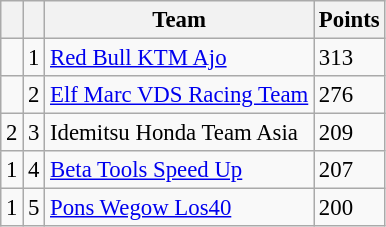<table class="wikitable" style="font-size: 95%;">
<tr>
<th></th>
<th></th>
<th>Team</th>
<th>Points</th>
</tr>
<tr>
<td></td>
<td align=center>1</td>
<td> <a href='#'>Red Bull KTM Ajo</a></td>
<td align=left>313</td>
</tr>
<tr>
<td></td>
<td align=center>2</td>
<td> <a href='#'>Elf Marc VDS Racing Team</a></td>
<td align=left>276</td>
</tr>
<tr>
<td> 2</td>
<td align=center>3</td>
<td> Idemitsu Honda Team Asia</td>
<td align=left>209</td>
</tr>
<tr>
<td> 1</td>
<td align=center>4</td>
<td> <a href='#'>Beta Tools Speed Up</a></td>
<td align=left>207</td>
</tr>
<tr>
<td> 1</td>
<td align=center>5</td>
<td> <a href='#'>Pons Wegow Los40</a></td>
<td align=left>200</td>
</tr>
</table>
